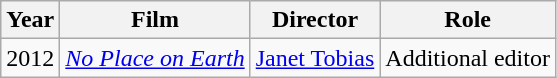<table class="wikitable">
<tr>
<th>Year</th>
<th>Film</th>
<th>Director</th>
<th>Role</th>
</tr>
<tr>
<td>2012</td>
<td><em><a href='#'>No Place on Earth</a></em></td>
<td><a href='#'>Janet Tobias</a></td>
<td>Additional editor</td>
</tr>
</table>
